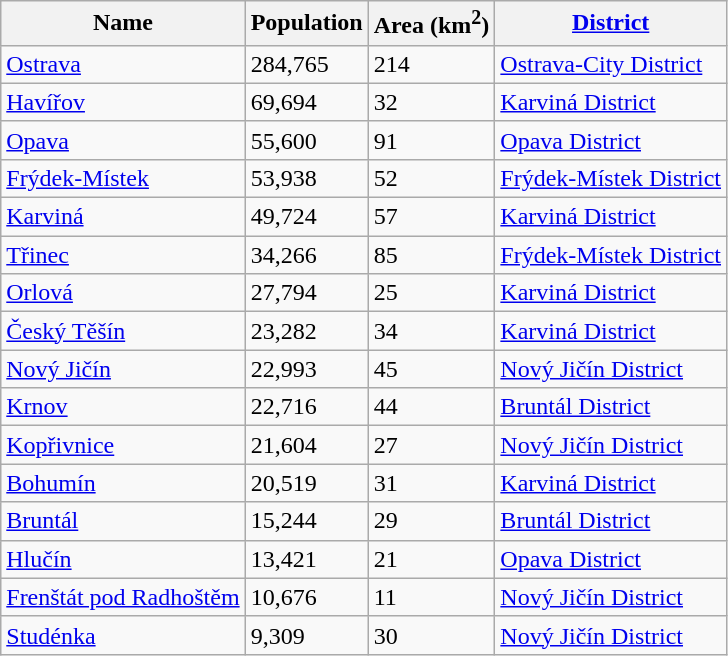<table class="wikitable sortable">
<tr>
<th>Name</th>
<th>Population</th>
<th>Area (km<sup>2</sup>)</th>
<th><a href='#'>District</a></th>
</tr>
<tr>
<td> <a href='#'>Ostrava</a></td>
<td>284,765</td>
<td>214</td>
<td><a href='#'>Ostrava-City District</a></td>
</tr>
<tr>
<td> <a href='#'>Havířov</a></td>
<td>69,694</td>
<td>32</td>
<td><a href='#'>Karviná District</a></td>
</tr>
<tr>
<td> <a href='#'>Opava</a></td>
<td>55,600</td>
<td>91</td>
<td><a href='#'>Opava District</a></td>
</tr>
<tr>
<td> <a href='#'>Frýdek-Místek</a></td>
<td>53,938</td>
<td>52</td>
<td><a href='#'>Frýdek-Místek District</a></td>
</tr>
<tr>
<td> <a href='#'>Karviná</a></td>
<td>49,724</td>
<td>57</td>
<td><a href='#'>Karviná District</a></td>
</tr>
<tr>
<td> <a href='#'>Třinec</a></td>
<td>34,266</td>
<td>85</td>
<td><a href='#'>Frýdek-Místek District</a></td>
</tr>
<tr>
<td> <a href='#'>Orlová</a></td>
<td>27,794</td>
<td>25</td>
<td><a href='#'>Karviná District</a></td>
</tr>
<tr>
<td> <a href='#'>Český Těšín</a></td>
<td>23,282</td>
<td>34</td>
<td><a href='#'>Karviná District</a></td>
</tr>
<tr>
<td> <a href='#'>Nový Jičín</a></td>
<td>22,993</td>
<td>45</td>
<td><a href='#'>Nový Jičín District</a></td>
</tr>
<tr>
<td> <a href='#'>Krnov</a></td>
<td>22,716</td>
<td>44</td>
<td><a href='#'>Bruntál District</a></td>
</tr>
<tr>
<td> <a href='#'>Kopřivnice</a></td>
<td>21,604</td>
<td>27</td>
<td><a href='#'>Nový Jičín District</a></td>
</tr>
<tr>
<td> <a href='#'>Bohumín</a></td>
<td>20,519</td>
<td>31</td>
<td><a href='#'>Karviná District</a></td>
</tr>
<tr>
<td> <a href='#'>Bruntál</a></td>
<td>15,244</td>
<td>29</td>
<td><a href='#'>Bruntál District</a></td>
</tr>
<tr>
<td> <a href='#'>Hlučín</a></td>
<td>13,421</td>
<td>21</td>
<td><a href='#'>Opava District</a></td>
</tr>
<tr>
<td> <a href='#'>Frenštát pod Radhoštěm</a></td>
<td>10,676</td>
<td>11</td>
<td><a href='#'>Nový Jičín District</a></td>
</tr>
<tr>
<td> <a href='#'>Studénka</a></td>
<td>9,309</td>
<td>30</td>
<td><a href='#'>Nový Jičín District</a></td>
</tr>
</table>
